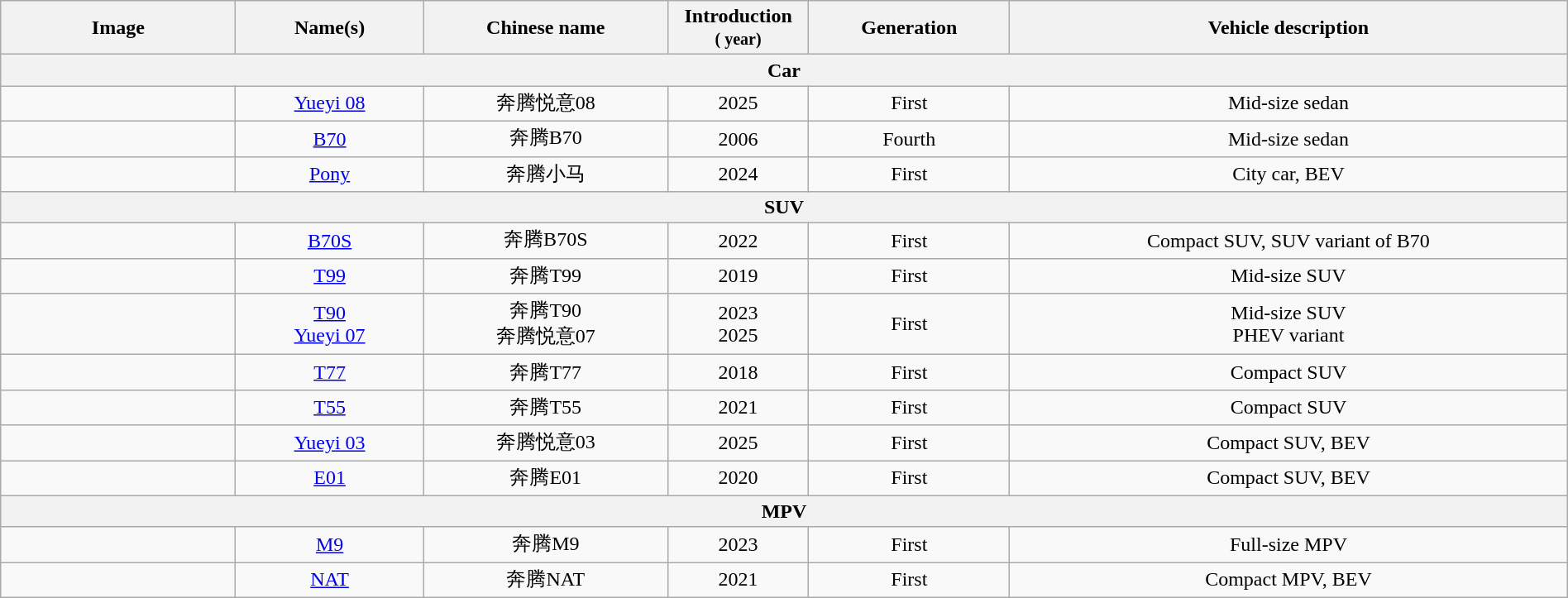<table class="wikitable sortable" style="text-align: center; width: 100%">
<tr>
<th class="unsortable" width="15%">Image</th>
<th class="unsortable" width="12%">Name(s)</th>
<th>Chinese name</th>
<th width="9%">Introduction<br><small>( year)</small></th>
<th>Generation</th>
<th class="unsortable">Vehicle description</th>
</tr>
<tr>
<th colspan="6">Car</th>
</tr>
<tr>
<td></td>
<td><a href='#'>Yueyi 08</a></td>
<td>奔腾悦意08</td>
<td>2025</td>
<td>First</td>
<td>Mid-size sedan</td>
</tr>
<tr>
<td></td>
<td><a href='#'>B70</a></td>
<td>奔腾B70</td>
<td>2006</td>
<td>Fourth</td>
<td>Mid-size sedan</td>
</tr>
<tr>
<td></td>
<td><a href='#'>Pony</a></td>
<td>奔腾小马</td>
<td>2024</td>
<td>First</td>
<td>City car, BEV</td>
</tr>
<tr>
<th colspan="6">SUV</th>
</tr>
<tr>
<td></td>
<td><a href='#'>B70S</a></td>
<td>奔腾B70S</td>
<td>2022</td>
<td>First</td>
<td>Compact SUV, SUV variant of B70</td>
</tr>
<tr>
<td></td>
<td><a href='#'>T99</a></td>
<td>奔腾T99</td>
<td>2019</td>
<td>First</td>
<td>Mid-size SUV</td>
</tr>
<tr>
<td><br></td>
<td><a href='#'>T90</a><br><a href='#'>Yueyi 07</a></td>
<td>奔腾T90<br>奔腾悦意07</td>
<td>2023<br>2025</td>
<td>First</td>
<td>Mid-size SUV<br>PHEV variant</td>
</tr>
<tr>
<td></td>
<td><a href='#'>T77</a></td>
<td>奔腾T77</td>
<td>2018</td>
<td>First</td>
<td>Compact SUV</td>
</tr>
<tr>
<td></td>
<td><a href='#'>T55</a></td>
<td>奔腾T55</td>
<td>2021</td>
<td>First</td>
<td>Compact SUV</td>
</tr>
<tr>
<td></td>
<td><a href='#'>Yueyi 03</a></td>
<td>奔腾悦意03</td>
<td>2025</td>
<td>First</td>
<td>Compact SUV, BEV</td>
</tr>
<tr>
<td></td>
<td><a href='#'>E01</a></td>
<td>奔腾E01</td>
<td>2020</td>
<td>First</td>
<td>Compact SUV, BEV</td>
</tr>
<tr>
<th colspan="6">MPV</th>
</tr>
<tr>
<td></td>
<td><a href='#'>M9</a></td>
<td>奔腾M9</td>
<td>2023</td>
<td>First</td>
<td>Full-size MPV</td>
</tr>
<tr>
<td></td>
<td><a href='#'>NAT</a></td>
<td>奔腾NAT</td>
<td>2021</td>
<td>First</td>
<td>Compact MPV, BEV</td>
</tr>
</table>
